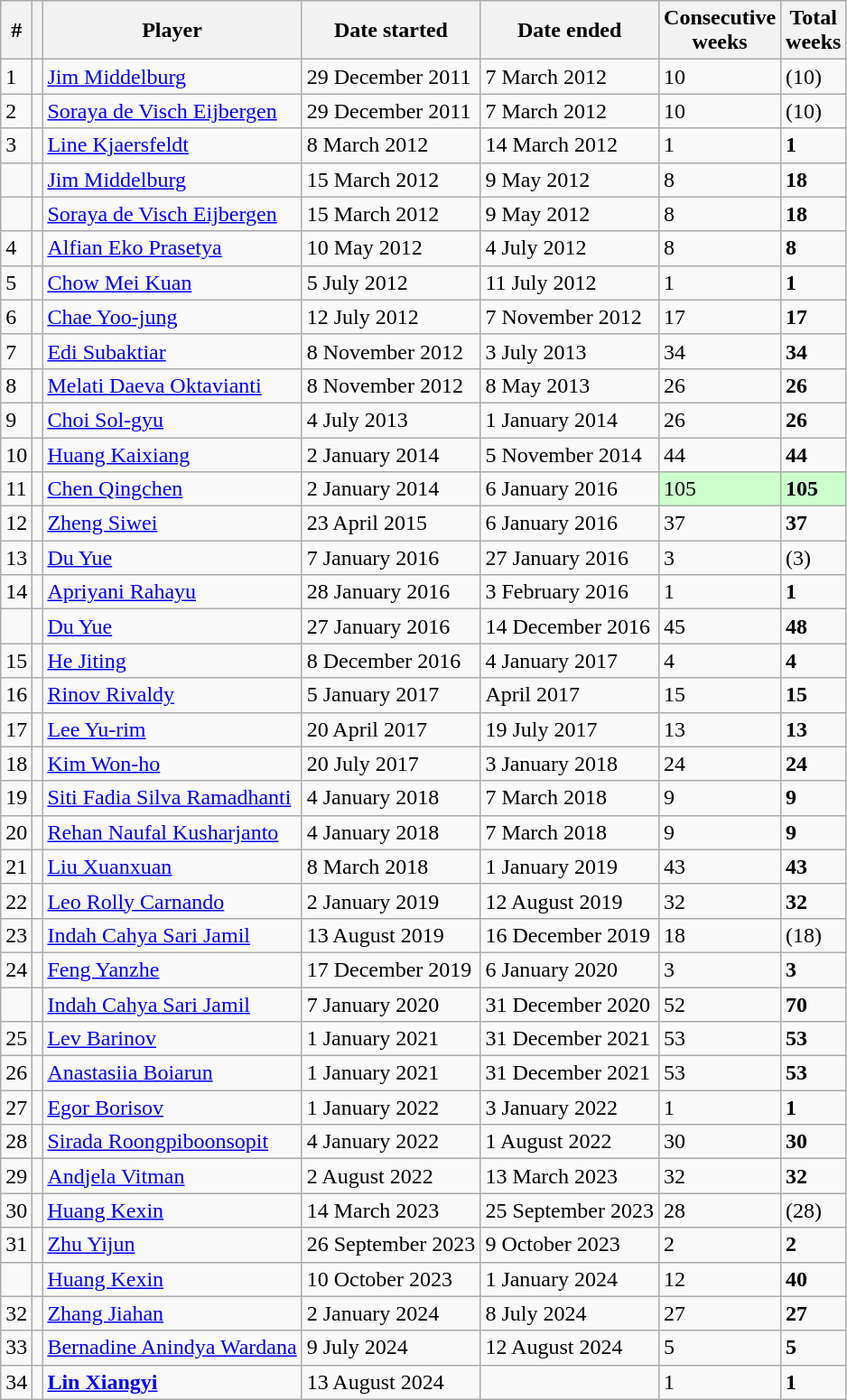<table class="sortable wikitable">
<tr>
<th>#</th>
<th></th>
<th>Player</th>
<th>Date started</th>
<th>Date ended</th>
<th>Consecutive<br>weeks</th>
<th>Total<br>weeks</th>
</tr>
<tr>
<td>1</td>
<td></td>
<td><a href='#'>Jim Middelburg</a></td>
<td>29 December 2011</td>
<td>7 March 2012</td>
<td>10</td>
<td>(10)</td>
</tr>
<tr>
<td>2</td>
<td></td>
<td><a href='#'>Soraya de Visch Eijbergen</a></td>
<td>29 December 2011</td>
<td>7 March 2012</td>
<td>10</td>
<td>(10)</td>
</tr>
<tr>
<td>3</td>
<td></td>
<td><a href='#'>Line Kjaersfeldt</a></td>
<td>8 March 2012</td>
<td>14 March 2012</td>
<td>1</td>
<td><strong>1</strong></td>
</tr>
<tr>
<td></td>
<td></td>
<td><a href='#'>Jim Middelburg</a></td>
<td>15 March 2012</td>
<td>9 May 2012</td>
<td>8</td>
<td><strong>18</strong></td>
</tr>
<tr>
<td></td>
<td></td>
<td><a href='#'>Soraya de Visch Eijbergen</a></td>
<td>15 March 2012</td>
<td>9 May 2012</td>
<td>8</td>
<td><strong>18</strong></td>
</tr>
<tr>
<td>4</td>
<td></td>
<td><a href='#'>Alfian Eko Prasetya</a></td>
<td>10 May 2012</td>
<td>4 July 2012</td>
<td>8</td>
<td><strong>8</strong></td>
</tr>
<tr>
<td>5</td>
<td></td>
<td><a href='#'>Chow Mei Kuan</a></td>
<td>5 July 2012</td>
<td>11 July 2012</td>
<td>1</td>
<td><strong>1</strong></td>
</tr>
<tr>
<td>6</td>
<td></td>
<td><a href='#'>Chae Yoo-jung</a></td>
<td>12 July 2012</td>
<td>7 November 2012</td>
<td>17</td>
<td><strong>17</strong></td>
</tr>
<tr>
<td>7</td>
<td></td>
<td><a href='#'>Edi Subaktiar</a></td>
<td>8 November 2012</td>
<td>3 July 2013</td>
<td>34</td>
<td><strong>34</strong></td>
</tr>
<tr>
<td>8</td>
<td></td>
<td><a href='#'>Melati Daeva Oktavianti</a></td>
<td>8 November 2012</td>
<td>8 May 2013</td>
<td>26</td>
<td><strong>26</strong></td>
</tr>
<tr>
<td>9</td>
<td></td>
<td><a href='#'>Choi Sol-gyu</a></td>
<td>4 July 2013</td>
<td>1 January 2014</td>
<td>26</td>
<td><strong>26</strong></td>
</tr>
<tr>
<td>10</td>
<td></td>
<td><a href='#'>Huang Kaixiang</a></td>
<td>2 January 2014</td>
<td>5 November 2014</td>
<td>44</td>
<td><strong>44</strong></td>
</tr>
<tr>
<td>11</td>
<td></td>
<td><a href='#'>Chen Qingchen</a></td>
<td>2 January 2014</td>
<td>6 January 2016</td>
<td bgcolor="#ccffcc">105</td>
<td bgcolor="#ccffcc"><strong>105</strong></td>
</tr>
<tr>
<td>12</td>
<td></td>
<td><a href='#'>Zheng Siwei</a></td>
<td>23 April 2015</td>
<td>6 January 2016</td>
<td>37</td>
<td><strong>37</strong></td>
</tr>
<tr>
<td>13</td>
<td></td>
<td><a href='#'>Du Yue</a></td>
<td>7 January 2016</td>
<td>27 January 2016</td>
<td>3</td>
<td>(3)</td>
</tr>
<tr>
<td>14</td>
<td></td>
<td><a href='#'>Apriyani Rahayu</a></td>
<td>28 January 2016</td>
<td>3 February 2016</td>
<td>1</td>
<td><strong>1</strong></td>
</tr>
<tr>
<td></td>
<td></td>
<td><a href='#'>Du Yue</a></td>
<td>27 January 2016</td>
<td>14 December 2016</td>
<td>45</td>
<td><strong>48</strong></td>
</tr>
<tr>
<td>15</td>
<td></td>
<td><a href='#'>He Jiting</a></td>
<td>8 December 2016</td>
<td>4 January 2017</td>
<td>4</td>
<td><strong>4</strong></td>
</tr>
<tr>
<td>16</td>
<td></td>
<td><a href='#'>Rinov Rivaldy</a></td>
<td>5 January 2017</td>
<td>April 2017</td>
<td>15</td>
<td><strong>15</strong></td>
</tr>
<tr>
<td>17</td>
<td></td>
<td><a href='#'>Lee Yu-rim</a></td>
<td>20 April 2017</td>
<td>19 July 2017</td>
<td>13</td>
<td><strong>13</strong></td>
</tr>
<tr>
<td>18</td>
<td></td>
<td><a href='#'>Kim Won-ho</a></td>
<td>20 July 2017</td>
<td>3 January 2018</td>
<td>24</td>
<td><strong>24</strong></td>
</tr>
<tr>
<td>19</td>
<td></td>
<td><a href='#'>Siti Fadia Silva Ramadhanti</a></td>
<td>4 January 2018</td>
<td>7 March 2018</td>
<td>9</td>
<td><strong>9</strong></td>
</tr>
<tr>
<td>20</td>
<td></td>
<td><a href='#'>Rehan Naufal Kusharjanto</a></td>
<td>4 January 2018</td>
<td>7 March 2018</td>
<td>9</td>
<td><strong>9</strong></td>
</tr>
<tr>
<td>21</td>
<td></td>
<td><a href='#'>Liu Xuanxuan</a></td>
<td>8 March 2018</td>
<td>1 January 2019</td>
<td>43</td>
<td><strong>43</strong></td>
</tr>
<tr>
<td>22</td>
<td></td>
<td><a href='#'>Leo Rolly Carnando</a></td>
<td>2 January 2019</td>
<td>12 August 2019</td>
<td>32</td>
<td><strong>32</strong></td>
</tr>
<tr>
<td>23</td>
<td></td>
<td><a href='#'>Indah Cahya Sari Jamil</a></td>
<td>13 August 2019</td>
<td>16 December 2019</td>
<td>18</td>
<td>(18)</td>
</tr>
<tr>
<td>24</td>
<td></td>
<td><a href='#'>Feng Yanzhe</a></td>
<td>17 December 2019</td>
<td>6 January 2020</td>
<td>3</td>
<td><strong>3</strong></td>
</tr>
<tr>
<td></td>
<td></td>
<td><a href='#'>Indah Cahya Sari Jamil</a></td>
<td>7 January 2020</td>
<td>31 December 2020</td>
<td>52</td>
<td><strong>70</strong></td>
</tr>
<tr>
<td>25</td>
<td></td>
<td><a href='#'>Lev Barinov</a></td>
<td>1 January 2021</td>
<td>31 December 2021</td>
<td>53</td>
<td><strong>53</strong></td>
</tr>
<tr>
<td>26</td>
<td></td>
<td><a href='#'>Anastasiia Boiarun</a></td>
<td>1 January 2021</td>
<td>31 December 2021</td>
<td>53</td>
<td><strong>53</strong></td>
</tr>
<tr>
<td>27</td>
<td></td>
<td><a href='#'>Egor Borisov</a></td>
<td>1 January 2022</td>
<td>3 January 2022</td>
<td>1</td>
<td><strong>1</strong></td>
</tr>
<tr>
<td>28</td>
<td></td>
<td><a href='#'>Sirada Roongpiboonsopit</a></td>
<td>4 January 2022</td>
<td>1 August 2022</td>
<td>30</td>
<td><strong>30</strong></td>
</tr>
<tr>
<td>29</td>
<td></td>
<td><a href='#'>Andjela Vitman</a></td>
<td>2 August 2022</td>
<td>13 March 2023</td>
<td>32</td>
<td><strong>32</strong></td>
</tr>
<tr>
<td>30</td>
<td></td>
<td><a href='#'>Huang Kexin</a></td>
<td>14 March 2023</td>
<td>25 September 2023</td>
<td>28</td>
<td>(28)</td>
</tr>
<tr>
<td>31</td>
<td></td>
<td><a href='#'>Zhu Yijun</a></td>
<td>26 September 2023</td>
<td>9 October 2023</td>
<td>2</td>
<td><strong>2</strong></td>
</tr>
<tr>
<td></td>
<td></td>
<td><a href='#'>Huang Kexin</a></td>
<td>10 October 2023</td>
<td>1 January 2024</td>
<td>12</td>
<td><strong>40</strong></td>
</tr>
<tr>
<td>32</td>
<td></td>
<td><a href='#'>Zhang Jiahan</a></td>
<td>2 January 2024</td>
<td>8 July 2024</td>
<td>27</td>
<td><strong>27</strong></td>
</tr>
<tr>
<td>33</td>
<td></td>
<td><a href='#'>Bernadine Anindya Wardana</a></td>
<td>9 July 2024</td>
<td>12 August 2024</td>
<td>5</td>
<td><strong>5</strong></td>
</tr>
<tr>
<td>34</td>
<td></td>
<td><strong><a href='#'>Lin Xiangyi</a></strong></td>
<td>13 August 2024</td>
<td></td>
<td>1</td>
<td><strong>1</strong></td>
</tr>
</table>
